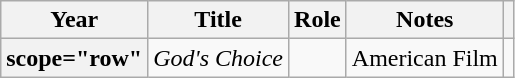<table class="wikitable sortable plainrowheaders">
<tr>
<th scope="col">Year</th>
<th scope="col">Title</th>
<th scope="col">Role</th>
<th scope="col">Notes</th>
<th scope="col" class="unsortable"></th>
</tr>
<tr>
<th>scope="row" </th>
<td><em>God's Choice</em></td>
<td></td>
<td>American Film</td>
<td></td>
</tr>
</table>
